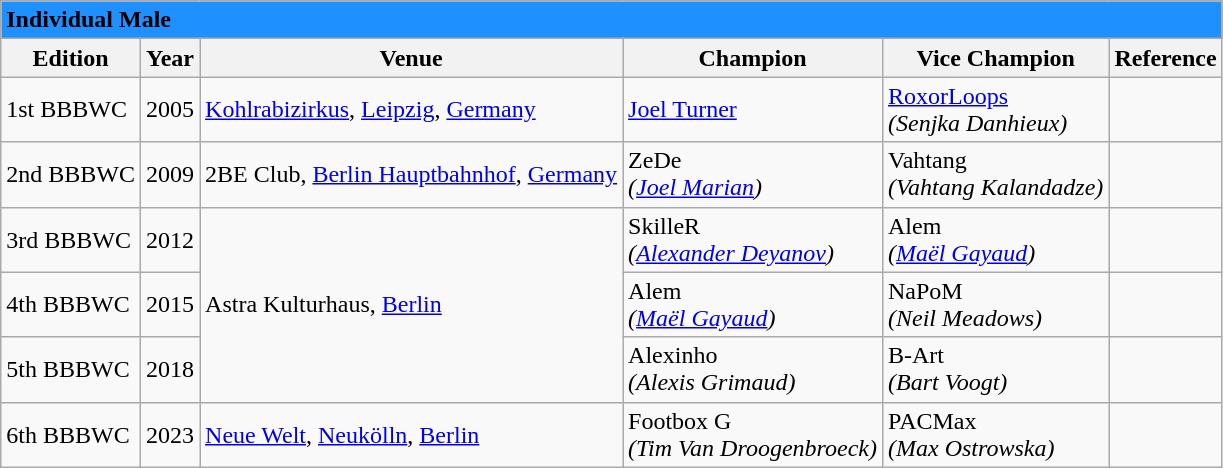<table class="wikitable" style="text-align: left">
<tr>
<td colspan="6" align="left" bgcolor="#1e90ff"><span><strong>Individual Male</strong></span></td>
</tr>
<tr>
<th>Edition</th>
<th>Year</th>
<th>Venue</th>
<th>Champion</th>
<th>Vice Champion</th>
<th>Reference</th>
</tr>
<tr>
<td>1st BBBWC</td>
<td>2005</td>
<td align="left"> <a href='#'>Kohlrabizirkus</a>, <a href='#'>Leipzig</a>, <a href='#'>Germany</a></td>
<td> <a href='#'>Joel Turner</a></td>
<td> <a href='#'>RoxorLoops</a><br><em>(Senjka Danhieux)</em> </td>
<td><br></td>
</tr>
<tr>
<td>2nd BBBWC</td>
<td>2009</td>
<td rowspan="1" align="left">2BE Club, <a href='#'>Berlin Hauptbahnhof</a>, <a href='#'>Germany</a></td>
<td> ZeDe<br><em>(<a href='#'>Joel Marian</a>)</em> </td>
<td> Vahtang<br><em>(Vahtang Kalandadze)</em></td>
<td></td>
</tr>
<tr>
<td>3rd BBBWC</td>
<td>2012</td>
<td rowspan="3" align="left">Astra Kulturhaus, <a href='#'>Berlin</a></td>
<td> SkilleR<br><em>(<a href='#'>Alexander Deyanov</a>)</em></td>
<td> Alem<br><em>(<a href='#'>Maël Gayaud</a>)</em> </td>
<td></td>
</tr>
<tr>
<td>4th BBBWC</td>
<td>2015</td>
<td> Alem<br><em>(<a href='#'>Maël Gayaud</a>)</em></td>
<td> NaPoM<br><em>(Neil Meadows)</em> </td>
<td></td>
</tr>
<tr>
<td>5th BBBWC</td>
<td>2018</td>
<td> Alexinho<br><em>(Alexis Grimaud)</em> </td>
<td> B-Art<br><em>(Bart Voogt)</em> </td>
</tr>
<tr>
<td>6th BBBWC</td>
<td>2023</td>
<td><a href='#'>Neue Welt</a>, <a href='#'>Neukölln</a>, <a href='#'>Berlin</a></td>
<td> Footbox G<br><em>(Tim Van Droogenbroeck)</em></td>
<td> PACMax<br><em>(Max Ostrowska)</em></td>
<td></td>
</tr>
</table>
